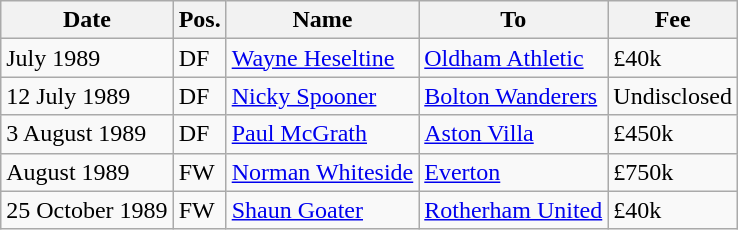<table class="wikitable">
<tr>
<th>Date</th>
<th>Pos.</th>
<th>Name</th>
<th>To</th>
<th>Fee</th>
</tr>
<tr>
<td>July 1989</td>
<td>DF</td>
<td> <a href='#'>Wayne Heseltine</a></td>
<td> <a href='#'>Oldham Athletic</a></td>
<td>£40k</td>
</tr>
<tr>
<td>12 July 1989</td>
<td>DF</td>
<td> <a href='#'>Nicky Spooner</a></td>
<td> <a href='#'>Bolton Wanderers</a></td>
<td>Undisclosed</td>
</tr>
<tr>
<td>3 August 1989</td>
<td>DF</td>
<td> <a href='#'>Paul McGrath</a></td>
<td> <a href='#'>Aston Villa</a></td>
<td>£450k</td>
</tr>
<tr>
<td>August 1989</td>
<td>FW</td>
<td> <a href='#'>Norman Whiteside</a></td>
<td> <a href='#'>Everton</a></td>
<td>£750k</td>
</tr>
<tr>
<td>25 October 1989</td>
<td>FW</td>
<td> <a href='#'>Shaun Goater</a></td>
<td> <a href='#'>Rotherham United</a></td>
<td>£40k</td>
</tr>
</table>
